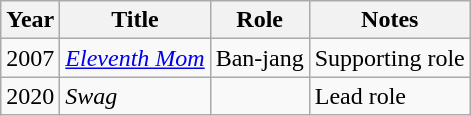<table class="wikitable">
<tr>
<th>Year</th>
<th>Title</th>
<th>Role</th>
<th>Notes</th>
</tr>
<tr>
<td>2007</td>
<td><em><a href='#'>Eleventh Mom</a></em></td>
<td>Ban-jang</td>
<td>Supporting role</td>
</tr>
<tr>
<td>2020</td>
<td><em>Swag</em></td>
<td></td>
<td>Lead role</td>
</tr>
</table>
